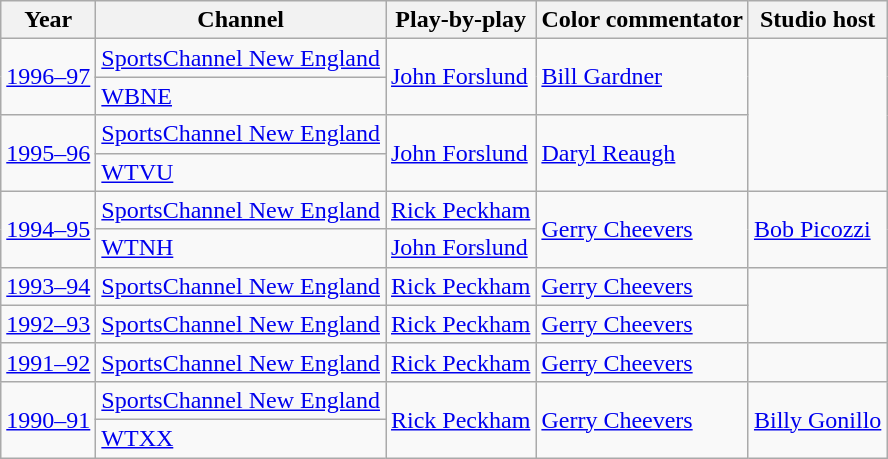<table class="wikitable">
<tr>
<th>Year</th>
<th>Channel</th>
<th>Play-by-play</th>
<th>Color commentator</th>
<th>Studio host</th>
</tr>
<tr>
<td rowspan="2"><a href='#'>1996–97</a></td>
<td><a href='#'>SportsChannel New England</a></td>
<td rowspan="2"><a href='#'>John Forslund</a></td>
<td rowspan="2"><a href='#'>Bill Gardner</a></td>
</tr>
<tr>
<td><a href='#'>WBNE</a></td>
</tr>
<tr>
<td rowspan="2"><a href='#'>1995–96</a></td>
<td><a href='#'>SportsChannel New England</a></td>
<td rowspan="2"><a href='#'>John Forslund</a></td>
<td rowspan="2"><a href='#'>Daryl Reaugh</a></td>
</tr>
<tr>
<td><a href='#'>WTVU</a></td>
</tr>
<tr>
<td rowspan="2"><a href='#'>1994–95</a></td>
<td><a href='#'>SportsChannel New England</a></td>
<td><a href='#'>Rick Peckham</a></td>
<td rowspan="2"><a href='#'>Gerry Cheevers</a></td>
<td rowspan="2"><a href='#'>Bob Picozzi</a></td>
</tr>
<tr>
<td><a href='#'>WTNH</a></td>
<td><a href='#'>John Forslund</a></td>
</tr>
<tr>
<td><a href='#'>1993–94</a></td>
<td><a href='#'>SportsChannel New England</a></td>
<td><a href='#'>Rick Peckham</a></td>
<td><a href='#'>Gerry Cheevers</a></td>
</tr>
<tr>
<td><a href='#'>1992–93</a></td>
<td><a href='#'>SportsChannel New England</a></td>
<td><a href='#'>Rick Peckham</a></td>
<td><a href='#'>Gerry Cheevers</a></td>
</tr>
<tr>
<td><a href='#'>1991–92</a></td>
<td><a href='#'>SportsChannel New England</a></td>
<td><a href='#'>Rick Peckham</a></td>
<td><a href='#'>Gerry Cheevers</a></td>
<td></td>
</tr>
<tr>
<td rowspan="2"><a href='#'>1990–91</a></td>
<td><a href='#'>SportsChannel New England</a></td>
<td rowspan="2"><a href='#'>Rick Peckham</a></td>
<td rowspan="2"><a href='#'>Gerry Cheevers</a></td>
<td rowspan="2"><a href='#'>Billy Gonillo</a></td>
</tr>
<tr>
<td><a href='#'>WTXX</a></td>
</tr>
</table>
